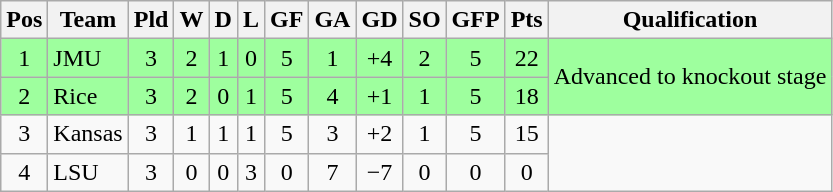<table class="wikitable" style="text-align:center">
<tr>
<th>Pos</th>
<th>Team</th>
<th>Pld</th>
<th>W</th>
<th>D</th>
<th>L</th>
<th>GF</th>
<th>GA</th>
<th>GD</th>
<th>SO</th>
<th>GFP</th>
<th>Pts</th>
<th>Qualification</th>
</tr>
<tr bgcolor="#9eff9e">
<td>1</td>
<td style="text-align:left">JMU</td>
<td>3</td>
<td>2</td>
<td>1</td>
<td>0</td>
<td>5</td>
<td>1</td>
<td>+4</td>
<td>2</td>
<td>5</td>
<td>22</td>
<td rowspan="2">Advanced to knockout stage</td>
</tr>
<tr bgcolor="#9eff9e">
<td>2</td>
<td style="text-align:left">Rice</td>
<td>3</td>
<td>2</td>
<td>0</td>
<td>1</td>
<td>5</td>
<td>4</td>
<td>+1</td>
<td>1</td>
<td>5</td>
<td>18</td>
</tr>
<tr>
<td>3</td>
<td style="text-align:left">Kansas</td>
<td>3</td>
<td>1</td>
<td>1</td>
<td>1</td>
<td>5</td>
<td>3</td>
<td>+2</td>
<td>1</td>
<td>5</td>
<td>15</td>
<td rowspan="2"></td>
</tr>
<tr>
<td>4</td>
<td style="text-align:left">LSU</td>
<td>3</td>
<td>0</td>
<td>0</td>
<td>3</td>
<td>0</td>
<td>7</td>
<td>−7</td>
<td>0</td>
<td>0</td>
<td>0</td>
</tr>
</table>
